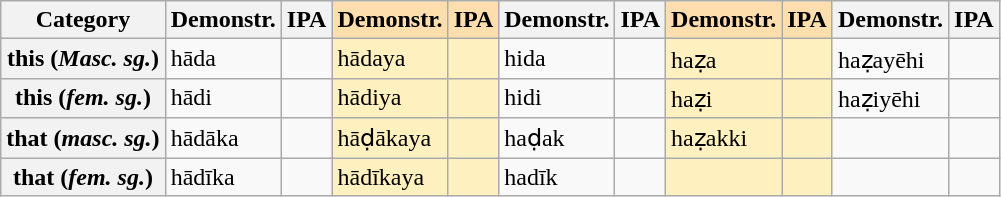<table class="wikitable">
<tr>
<th>Category</th>
<th>Demonstr.</th>
<th>IPA</th>
<th style="background:#ffdead;">Demonstr.</th>
<th style="background:#ffdead;">IPA</th>
<th>Demonstr.</th>
<th>IPA</th>
<th style="background:#ffdead;">Demonstr.</th>
<th style="background:#ffdead;">IPA</th>
<th>Demonstr.</th>
<th>IPA</th>
</tr>
<tr>
<th>this (<em>Masc. sg.</em>)</th>
<td>hāda</td>
<td></td>
<td style="background:#fff0c0;">hādaya</td>
<td style="background:#fff0c0;"></td>
<td>hida</td>
<td></td>
<td style="background:#fff0c0;">haẓa</td>
<td style="background:#fff0c0;"></td>
<td>haẓayēhi</td>
<td></td>
</tr>
<tr>
<th>this (<em>fem. sg.</em>)</th>
<td>hādi</td>
<td></td>
<td style="background:#fff0c0;">hādiya</td>
<td style="background:#fff0c0;"></td>
<td>hidi</td>
<td></td>
<td style="background:#fff0c0;">haẓi</td>
<td style="background:#fff0c0;"></td>
<td>haẓiyēhi</td>
<td></td>
</tr>
<tr>
<th>that (<em>masc. sg.</em>)</th>
<td>hādāka</td>
<td></td>
<td style="background:#fff0c0;">hāḍākaya</td>
<td style="background:#fff0c0;"></td>
<td>haḍak</td>
<td></td>
<td style="background:#fff0c0;">haẓakki</td>
<td style="background:#fff0c0;"></td>
<td></td>
<td></td>
</tr>
<tr>
<th>that (<em>fem. sg.</em>)</th>
<td>hādīka</td>
<td></td>
<td style="background:#fff0c0;">hādīkaya</td>
<td style="background:#fff0c0;"></td>
<td>hadīk</td>
<td></td>
<td style="background:#fff0c0;"></td>
<td style="background:#fff0c0;"></td>
<td></td>
<td></td>
</tr>
</table>
